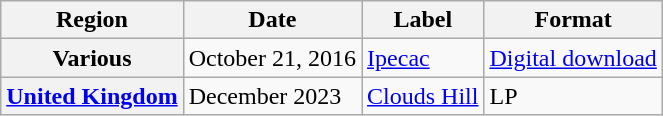<table class="wikitable plainrowheaders">
<tr>
<th>Region</th>
<th>Date</th>
<th>Label</th>
<th>Format</th>
</tr>
<tr>
<th scope="row">Various</th>
<td>October 21, 2016</td>
<td><a href='#'>Ipecac</a></td>
<td><a href='#'>Digital download</a></td>
</tr>
<tr>
<th scope="row"><a href='#'>United Kingdom</a></th>
<td>December 2023</td>
<td><a href='#'>Clouds Hill</a></td>
<td>LP</td>
</tr>
</table>
